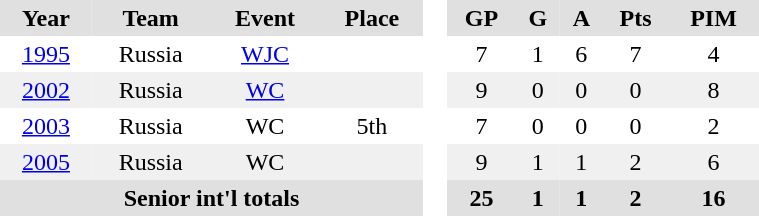<table BORDER="0" CELLPADDING="3" CELLSPACING="0" width=40%>
<tr ALIGN="center" bgcolor="#e0e0e0">
<th>Year</th>
<th>Team</th>
<th>Event</th>
<th>Place</th>
<th ALIGN="center" rowspan="99" bgcolor="#ffffff"> </th>
<th>GP</th>
<th>G</th>
<th>A</th>
<th>Pts</th>
<th>PIM</th>
</tr>
<tr ALIGN="center">
<td><a href='#'>1995</a></td>
<td>Russia</td>
<td><a href='#'>WJC</a></td>
<td></td>
<td>7</td>
<td>1</td>
<td>6</td>
<td>7</td>
<td>4</td>
</tr>
<tr ALIGN="center"  bgcolor="#f0f0f0">
<td><a href='#'>2002</a></td>
<td>Russia</td>
<td><a href='#'>WC</a></td>
<td></td>
<td>9</td>
<td>0</td>
<td>0</td>
<td>0</td>
<td>8</td>
</tr>
<tr ALIGN="center">
<td><a href='#'>2003</a></td>
<td>Russia</td>
<td>WC</td>
<td>5th</td>
<td>7</td>
<td>0</td>
<td>0</td>
<td>0</td>
<td>2</td>
</tr>
<tr ALIGN="center"  bgcolor="#f0f0f0">
<td><a href='#'>2005</a></td>
<td>Russia</td>
<td>WC</td>
<td></td>
<td>9</td>
<td>1</td>
<td>1</td>
<td>2</td>
<td>6</td>
</tr>
<tr bgcolor="#e0e0e0">
<th colspan="4">Senior int'l totals</th>
<th>25</th>
<th>1</th>
<th>1</th>
<th>2</th>
<th>16</th>
</tr>
</table>
